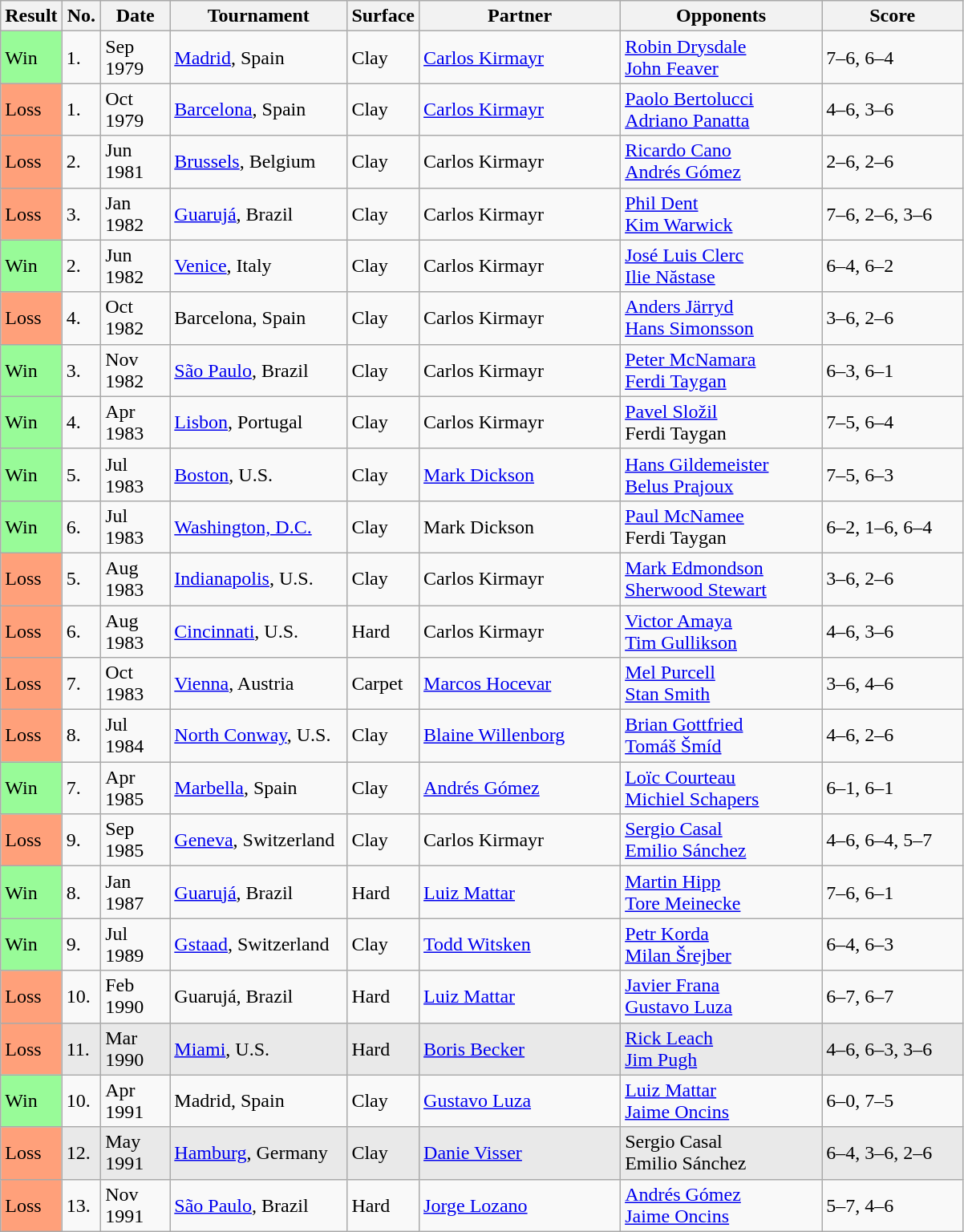<table class="sortable wikitable">
<tr>
<th style="width:40px">Result</th>
<th style="width:25px">No.</th>
<th style="width:50px">Date</th>
<th style="width:140px">Tournament</th>
<th style="width:50px">Surface</th>
<th style="width:160px">Partner</th>
<th style="width:160px">Opponents</th>
<th style="width:110px" class="unsortable">Score</th>
</tr>
<tr>
<td style="background:#98fb98;">Win</td>
<td>1.</td>
<td>Sep 1979</td>
<td><a href='#'>Madrid</a>, Spain</td>
<td>Clay</td>
<td> <a href='#'>Carlos Kirmayr</a></td>
<td> <a href='#'>Robin Drysdale</a> <br>  <a href='#'>John Feaver</a></td>
<td>7–6, 6–4</td>
</tr>
<tr>
<td style="background:#ffa07a;">Loss</td>
<td>1.</td>
<td>Oct 1979</td>
<td><a href='#'>Barcelona</a>, Spain</td>
<td>Clay</td>
<td> <a href='#'>Carlos Kirmayr</a></td>
<td> <a href='#'>Paolo Bertolucci</a> <br>  <a href='#'>Adriano Panatta</a></td>
<td>4–6, 3–6</td>
</tr>
<tr>
<td style="background:#ffa07a;">Loss</td>
<td>2.</td>
<td>Jun 1981</td>
<td><a href='#'>Brussels</a>, Belgium</td>
<td>Clay</td>
<td> Carlos Kirmayr</td>
<td> <a href='#'>Ricardo Cano</a> <br>  <a href='#'>Andrés Gómez</a></td>
<td>2–6, 2–6</td>
</tr>
<tr>
<td style="background:#ffa07a;">Loss</td>
<td>3.</td>
<td>Jan 1982</td>
<td><a href='#'>Guarujá</a>, Brazil</td>
<td>Clay</td>
<td> Carlos Kirmayr</td>
<td> <a href='#'>Phil Dent</a> <br>  <a href='#'>Kim Warwick</a></td>
<td>7–6, 2–6, 3–6</td>
</tr>
<tr>
<td style="background:#98fb98;">Win</td>
<td>2.</td>
<td>Jun 1982</td>
<td><a href='#'>Venice</a>, Italy</td>
<td>Clay</td>
<td> Carlos Kirmayr</td>
<td> <a href='#'>José Luis Clerc</a> <br>  <a href='#'>Ilie Năstase</a></td>
<td>6–4, 6–2</td>
</tr>
<tr>
<td style="background:#ffa07a;">Loss</td>
<td>4.</td>
<td>Oct 1982</td>
<td>Barcelona, Spain</td>
<td>Clay</td>
<td> Carlos Kirmayr</td>
<td> <a href='#'>Anders Järryd</a> <br>  <a href='#'>Hans Simonsson</a></td>
<td>3–6, 2–6</td>
</tr>
<tr>
<td style="background:#98fb98;">Win</td>
<td>3.</td>
<td>Nov 1982</td>
<td><a href='#'>São Paulo</a>, Brazil</td>
<td>Clay</td>
<td> Carlos Kirmayr</td>
<td> <a href='#'>Peter McNamara</a> <br>  <a href='#'>Ferdi Taygan</a></td>
<td>6–3, 6–1</td>
</tr>
<tr>
<td style="background:#98fb98;">Win</td>
<td>4.</td>
<td>Apr 1983</td>
<td><a href='#'>Lisbon</a>, Portugal</td>
<td>Clay</td>
<td> Carlos Kirmayr</td>
<td> <a href='#'>Pavel Složil</a> <br>  Ferdi Taygan</td>
<td>7–5, 6–4</td>
</tr>
<tr>
<td style="background:#98fb98;">Win</td>
<td>5.</td>
<td>Jul 1983</td>
<td><a href='#'>Boston</a>, U.S.</td>
<td>Clay</td>
<td> <a href='#'>Mark Dickson</a></td>
<td> <a href='#'>Hans Gildemeister</a> <br>  <a href='#'>Belus Prajoux</a></td>
<td>7–5, 6–3</td>
</tr>
<tr>
<td style="background:#98fb98;">Win</td>
<td>6.</td>
<td>Jul 1983</td>
<td><a href='#'>Washington, D.C.</a></td>
<td>Clay</td>
<td> Mark Dickson</td>
<td> <a href='#'>Paul McNamee</a> <br>  Ferdi Taygan</td>
<td>6–2, 1–6, 6–4</td>
</tr>
<tr>
<td style="background:#ffa07a;">Loss</td>
<td>5.</td>
<td>Aug 1983</td>
<td><a href='#'>Indianapolis</a>, U.S.</td>
<td>Clay</td>
<td> Carlos Kirmayr</td>
<td> <a href='#'>Mark Edmondson</a> <br>  <a href='#'>Sherwood Stewart</a></td>
<td>3–6, 2–6</td>
</tr>
<tr>
<td style="background:#ffa07a;">Loss</td>
<td>6.</td>
<td>Aug 1983</td>
<td><a href='#'>Cincinnati</a>, U.S.</td>
<td>Hard</td>
<td> Carlos Kirmayr</td>
<td> <a href='#'>Victor Amaya</a> <br>  <a href='#'>Tim Gullikson</a></td>
<td>4–6, 3–6</td>
</tr>
<tr>
<td style="background:#ffa07a;">Loss</td>
<td>7.</td>
<td>Oct 1983</td>
<td><a href='#'>Vienna</a>, Austria</td>
<td>Carpet</td>
<td> <a href='#'>Marcos Hocevar</a></td>
<td> <a href='#'>Mel Purcell</a> <br>  <a href='#'>Stan Smith</a></td>
<td>3–6, 4–6</td>
</tr>
<tr>
<td style="background:#ffa07a;">Loss</td>
<td>8.</td>
<td>Jul 1984</td>
<td><a href='#'>North Conway</a>, U.S.</td>
<td>Clay</td>
<td> <a href='#'>Blaine Willenborg</a></td>
<td> <a href='#'>Brian Gottfried</a> <br>  <a href='#'>Tomáš Šmíd</a></td>
<td>4–6, 2–6</td>
</tr>
<tr>
<td style="background:#98fb98;">Win</td>
<td>7.</td>
<td>Apr 1985</td>
<td><a href='#'>Marbella</a>, Spain</td>
<td>Clay</td>
<td> <a href='#'>Andrés Gómez</a></td>
<td> <a href='#'>Loïc Courteau</a> <br>  <a href='#'>Michiel Schapers</a></td>
<td>6–1, 6–1</td>
</tr>
<tr>
<td style="background:#ffa07a;">Loss</td>
<td>9.</td>
<td>Sep 1985</td>
<td><a href='#'>Geneva</a>, Switzerland</td>
<td>Clay</td>
<td> Carlos Kirmayr</td>
<td> <a href='#'>Sergio Casal</a> <br>  <a href='#'>Emilio Sánchez</a></td>
<td>4–6, 6–4, 5–7</td>
</tr>
<tr>
<td style="background:#98fb98;">Win</td>
<td>8.</td>
<td>Jan 1987</td>
<td><a href='#'>Guarujá</a>, Brazil</td>
<td>Hard</td>
<td> <a href='#'>Luiz Mattar</a></td>
<td> <a href='#'>Martin Hipp</a> <br>  <a href='#'>Tore Meinecke</a></td>
<td>7–6, 6–1</td>
</tr>
<tr>
<td style="background:#98fb98;">Win</td>
<td>9.</td>
<td>Jul 1989</td>
<td><a href='#'>Gstaad</a>, Switzerland</td>
<td>Clay</td>
<td> <a href='#'>Todd Witsken</a></td>
<td> <a href='#'>Petr Korda</a> <br>  <a href='#'>Milan Šrejber</a></td>
<td>6–4, 6–3</td>
</tr>
<tr>
<td style="background:#ffa07a;">Loss</td>
<td>10.</td>
<td>Feb 1990</td>
<td>Guarujá, Brazil</td>
<td>Hard</td>
<td> <a href='#'>Luiz Mattar</a></td>
<td> <a href='#'>Javier Frana</a> <br>  <a href='#'>Gustavo Luza</a></td>
<td>6–7, 6–7</td>
</tr>
<tr bgcolor="#e9e9e9">
<td style="background:#ffa07a;">Loss</td>
<td>11.</td>
<td>Mar 1990</td>
<td><a href='#'>Miami</a>, U.S.</td>
<td>Hard</td>
<td> <a href='#'>Boris Becker</a></td>
<td> <a href='#'>Rick Leach</a> <br>  <a href='#'>Jim Pugh</a></td>
<td>4–6, 6–3, 3–6</td>
</tr>
<tr>
<td style="background:#98fb98;">Win</td>
<td>10.</td>
<td>Apr 1991</td>
<td>Madrid, Spain</td>
<td>Clay</td>
<td> <a href='#'>Gustavo Luza</a></td>
<td> <a href='#'>Luiz Mattar</a> <br>  <a href='#'>Jaime Oncins</a></td>
<td>6–0, 7–5</td>
</tr>
<tr bgcolor="#e9e9e9">
<td style="background:#ffa07a;">Loss</td>
<td>12.</td>
<td>May 1991</td>
<td><a href='#'>Hamburg</a>, Germany</td>
<td>Clay</td>
<td> <a href='#'>Danie Visser</a></td>
<td> Sergio Casal <br>  Emilio Sánchez</td>
<td>6–4, 3–6, 2–6</td>
</tr>
<tr>
<td style="background:#ffa07a;">Loss</td>
<td>13.</td>
<td>Nov 1991</td>
<td><a href='#'>São Paulo</a>, Brazil</td>
<td>Hard</td>
<td> <a href='#'>Jorge Lozano</a></td>
<td> <a href='#'>Andrés Gómez</a> <br>  <a href='#'>Jaime Oncins</a></td>
<td>5–7, 4–6</td>
</tr>
</table>
